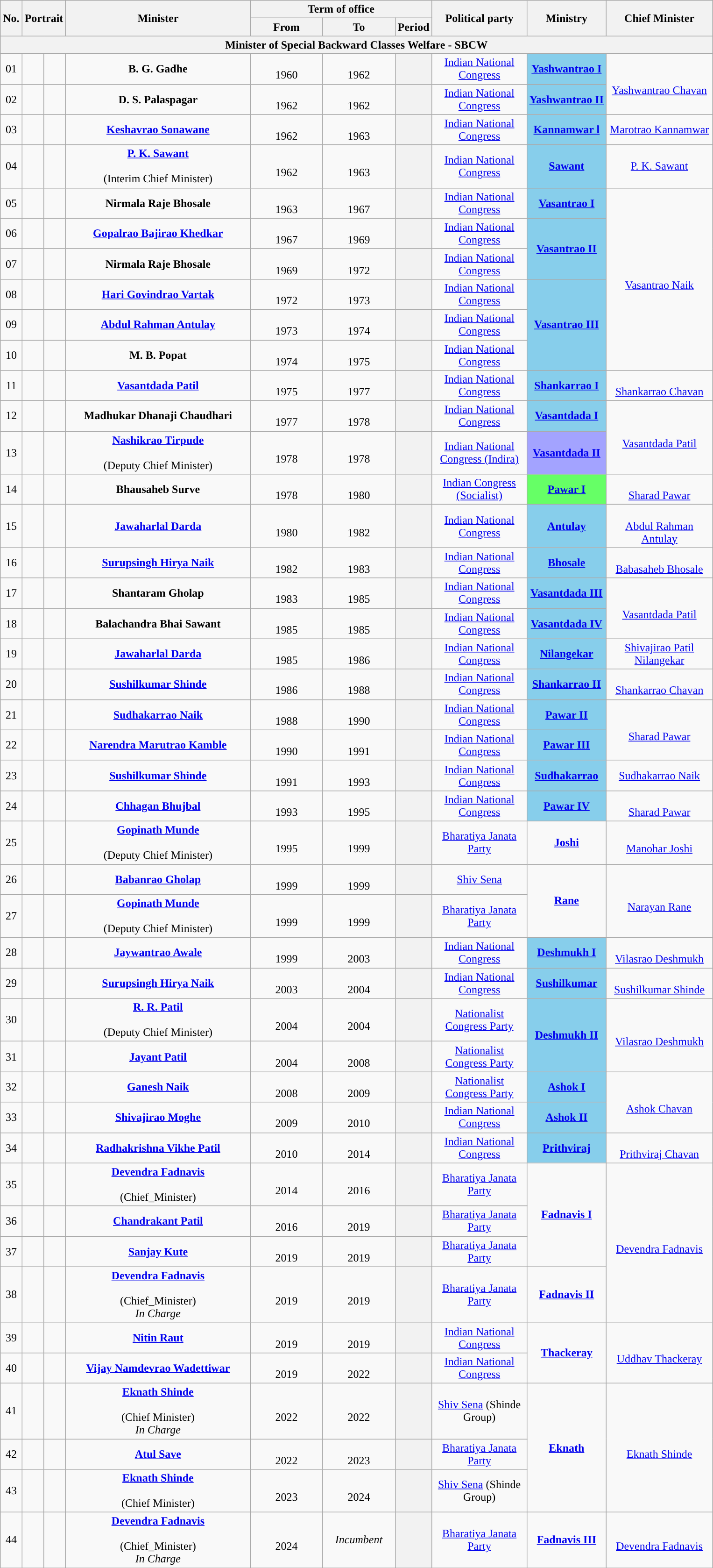<table class="wikitable" style="text-align:center">
<tr>
<th rowspan="2">No.</th>
<th rowspan="2" colspan="2">Portrait</th>
<th rowspan="2" style="width:16em">Minister<br></th>
<th colspan="3">Term of office</th>
<th rowspan="2" style="width:8em">Political party</th>
<th rowspan="2">Ministry</th>
<th rowspan="2" style="width:9em">Chief Minister</th>
</tr>
<tr>
<th style="width:6em">From</th>
<th style="width:6em">To</th>
<th>Period</th>
</tr>
<tr>
<th colspan="10">Minister of Special Backward Classes Welfare - SBCW</th>
</tr>
<tr>
<td>01</td>
<td style="color:inherit;background:"></td>
<td></td>
<td><strong>B. G. Gadhe</strong> <br> </td>
<td><br>1960</td>
<td><br>1962</td>
<th></th>
<td><a href='#'>Indian National Congress</a></td>
<td bgcolor="#87CEEB"><a href='#'><strong>Yashwantrao I</strong></a></td>
<td rowspan="2"> <br><a href='#'>Yashwantrao Chavan</a></td>
</tr>
<tr>
<td>02</td>
<td style="color:inherit;background:"></td>
<td></td>
<td><strong>D. S. Palaspagar</strong>  <br> </td>
<td><br>1962</td>
<td><br>1962</td>
<th></th>
<td><a href='#'>Indian National Congress</a></td>
<td bgcolor="#87CEEB"><a href='#'><strong>Yashwantrao II</strong></a></td>
</tr>
<tr>
<td>03</td>
<td style="color:inherit;background:"></td>
<td></td>
<td><strong><a href='#'>Keshavrao Sonawane</a></strong> <br> </td>
<td><br>1962</td>
<td><br>1963</td>
<th></th>
<td><a href='#'>Indian National Congress</a></td>
<td bgcolor="#87CEEB"><a href='#'><strong>Kannamwar l</strong></a></td>
<td><a href='#'>Marotrao Kannamwar</a></td>
</tr>
<tr>
<td>04</td>
<td style="color:inherit;background:"></td>
<td></td>
<td><strong><a href='#'>P. K. Sawant</a></strong> <br>  <br>(Interim Chief Minister)</td>
<td><br>1962</td>
<td><br>1963</td>
<th></th>
<td><a href='#'>Indian National Congress</a></td>
<td bgcolor="#87CEEB"><a href='#'><strong>Sawant</strong></a></td>
<td><a href='#'>P. K. Sawant</a></td>
</tr>
<tr>
<td>05</td>
<td style="color:inherit;background:"></td>
<td></td>
<td><strong>Nirmala Raje Bhosale</strong> <br> </td>
<td><br>1963</td>
<td><br>1967</td>
<th></th>
<td><a href='#'>Indian National Congress</a></td>
<td bgcolor="#87CEEB"><a href='#'><strong>Vasantrao I</strong></a></td>
<td rowspan="6"><br><a href='#'>Vasantrao Naik</a></td>
</tr>
<tr>
<td>06</td>
<td style="color:inherit;background:"></td>
<td></td>
<td><strong><a href='#'>Gopalrao Bajirao Khedkar</a></strong> <br> </td>
<td><br>1967</td>
<td><br>1969</td>
<th></th>
<td><a href='#'>Indian National Congress</a></td>
<td rowspan="2" bgcolor="#87CEEB"><a href='#'><strong>Vasantrao II</strong></a></td>
</tr>
<tr>
<td>07</td>
<td style="color:inherit;background:"></td>
<td></td>
<td><strong>Nirmala Raje Bhosale</strong> <br> </td>
<td><br>1969</td>
<td><br>1972</td>
<th></th>
<td><a href='#'>Indian National Congress</a></td>
</tr>
<tr>
<td>08</td>
<td style="color:inherit;background:"></td>
<td></td>
<td><strong><a href='#'>Hari Govindrao Vartak</a></strong> <br> </td>
<td><br>1972</td>
<td><br>1973</td>
<th></th>
<td><a href='#'>Indian National Congress</a></td>
<td rowspan="3" bgcolor="#87CEEB"><a href='#'><strong>Vasantrao III</strong></a></td>
</tr>
<tr>
<td>09</td>
<td style="color:inherit;background:"></td>
<td></td>
<td><strong><a href='#'>Abdul  Rahman Antulay</a></strong> <br> </td>
<td><br>1973</td>
<td><br>1974</td>
<th></th>
<td><a href='#'>Indian National Congress</a></td>
</tr>
<tr>
<td>10</td>
<td style="color:inherit;background:"></td>
<td></td>
<td><strong>M. B. Popat</strong> <br> </td>
<td><br>1974</td>
<td><br>1975</td>
<th></th>
<td><a href='#'>Indian National Congress</a></td>
</tr>
<tr>
<td>11</td>
<td style="color:inherit;background:"></td>
<td></td>
<td><strong><a href='#'>Vasantdada Patil</a></strong> <br> </td>
<td><br>1975</td>
<td><br>1977</td>
<th></th>
<td><a href='#'>Indian National Congress</a></td>
<td rowspan="1" bgcolor="#87CEEB"><a href='#'><strong>Shankarrao I</strong></a></td>
<td rowspan="1"><br><a href='#'>Shankarrao Chavan</a></td>
</tr>
<tr>
<td>12</td>
<td style="color:inherit;background:"></td>
<td></td>
<td><strong>Madhukar Dhanaji Chaudhari</strong> <br> </td>
<td><br>1977</td>
<td><br>1978</td>
<th></th>
<td><a href='#'>Indian National Congress</a></td>
<td rowspan="1" bgcolor="#88CEEB"><a href='#'><strong>Vasantdada I</strong></a></td>
<td rowspan="2"><br><a href='#'>Vasantdada Patil</a></td>
</tr>
<tr>
<td>13</td>
<td style="color:inherit;background:"></td>
<td></td>
<td><strong><a href='#'>Nashikrao Tirpude</a></strong> <br> <br> (Deputy Chief Minister)</td>
<td><br>1978</td>
<td><br>1978</td>
<th></th>
<td><a href='#'>Indian National Congress (Indira)</a></td>
<td rowspan="1" bgcolor="#A3A3FF"><a href='#'><strong>Vasantdada II</strong></a></td>
</tr>
<tr>
<td>14</td>
<td style="color:inherit;background:"></td>
<td></td>
<td><strong>Bhausaheb Surve</strong> <br> </td>
<td><br>1978</td>
<td><br>1980</td>
<th></th>
<td><a href='#'>Indian Congress (Socialist)</a></td>
<td rowspan="1" bgcolor="#66FF66"><a href='#'><strong>Pawar I</strong></a></td>
<td rowspan="1"><br><a href='#'>Sharad Pawar</a></td>
</tr>
<tr>
<td>15</td>
<td style="color:inherit;background:"></td>
<td></td>
<td><strong><a href='#'>Jawaharlal Darda</a></strong> <br> </td>
<td><br>1980</td>
<td><br>1982</td>
<th></th>
<td><a href='#'>Indian National Congress</a></td>
<td rowspan="1" bgcolor="#87CEEB"><a href='#'><strong>Antulay</strong></a></td>
<td rowspan="1"> <br><a href='#'>Abdul Rahman Antulay</a></td>
</tr>
<tr>
<td>16</td>
<td style="color:inherit;background:"></td>
<td></td>
<td><strong><a href='#'>Surupsingh Hirya Naik</a></strong>  <br> </td>
<td><br>1982</td>
<td><br>1983</td>
<th></th>
<td><a href='#'>Indian National Congress</a></td>
<td rowspan="1" bgcolor="#87CEEB"><a href='#'><strong>Bhosale</strong></a></td>
<td rowspan="1"> <br><a href='#'>Babasaheb Bhosale</a></td>
</tr>
<tr>
<td>17</td>
<td style="color:inherit;background:"></td>
<td></td>
<td><strong>Shantaram Gholap</strong> <br> </td>
<td><br>1983</td>
<td><br>1985</td>
<th></th>
<td><a href='#'>Indian National Congress</a></td>
<td rowspan="1" bgcolor="#87CEEB"><a href='#'><strong>Vasantdada III</strong></a></td>
<td rowspan="2"><br><a href='#'>Vasantdada Patil</a></td>
</tr>
<tr>
<td>18</td>
<td style="color:inherit;background:"></td>
<td></td>
<td><strong>Balachandra Bhai Sawant</strong>  <br> </td>
<td><br>1985</td>
<td><br>1985</td>
<th></th>
<td><a href='#'>Indian National Congress</a></td>
<td bgcolor="#87CEEB"><a href='#'><strong>Vasantdada IV</strong></a></td>
</tr>
<tr>
<td>19</td>
<td style="color:inherit;background:"></td>
<td></td>
<td><strong><a href='#'>Jawaharlal Darda</a></strong>  <br> </td>
<td><br>1985</td>
<td><br>1986</td>
<th></th>
<td><a href='#'>Indian National Congress</a></td>
<td bgcolor="#87CEEB"><a href='#'><strong>Nilangekar</strong></a></td>
<td><a href='#'>Shivajirao Patil Nilangekar</a></td>
</tr>
<tr>
<td>20</td>
<td style="color:inherit;background:"></td>
<td></td>
<td><strong><a href='#'>Sushilkumar Shinde</a></strong> <br> </td>
<td><br>1986</td>
<td><br>1988</td>
<th></th>
<td><a href='#'>Indian National Congress</a></td>
<td rowspan="1"bgcolor="#87CEEB"><a href='#'><strong>Shankarrao II</strong></a></td>
<td rowspan="1"> <br><a href='#'>Shankarrao Chavan</a></td>
</tr>
<tr>
<td>21</td>
<td style="color:inherit;background:"></td>
<td></td>
<td><strong><a href='#'>Sudhakarrao Naik</a></strong> <br> </td>
<td><br>1988</td>
<td><br>1990</td>
<th></th>
<td><a href='#'>Indian National Congress</a></td>
<td rowspan="1" bgcolor="#87CEEB"><a href='#'><strong>Pawar II</strong></a></td>
<td rowspan="2"> <br><a href='#'>Sharad Pawar</a></td>
</tr>
<tr>
<td>22</td>
<td style="color:inherit;background:"></td>
<td></td>
<td><strong><a href='#'>Narendra Marutrao Kamble</a></strong> <br> </td>
<td><br>1990</td>
<td><br>1991</td>
<th></th>
<td><a href='#'>Indian National Congress</a></td>
<td rowspan="1" bgcolor="#87CEEB"><a href='#'><strong>Pawar III</strong></a></td>
</tr>
<tr>
<td>23</td>
<td style="color:inherit;background:"></td>
<td></td>
<td><strong><a href='#'>Sushilkumar Shinde</a></strong> <br> </td>
<td><br>1991</td>
<td><br>1993</td>
<th></th>
<td><a href='#'>Indian National Congress</a></td>
<td rowspan="1" bgcolor="#87CEEB"><a href='#'><strong>Sudhakarrao</strong></a></td>
<td rowspan="1"><a href='#'>Sudhakarrao Naik</a></td>
</tr>
<tr>
<td>24</td>
<td style="color:inherit;background:"></td>
<td></td>
<td><strong><a href='#'>Chhagan Bhujbal</a></strong> <br> </td>
<td><br>1993</td>
<td><br>1995</td>
<th></th>
<td><a href='#'>Indian National Congress</a></td>
<td bgcolor="#87CEEB"><a href='#'><strong>Pawar IV</strong></a></td>
<td> <br><a href='#'>Sharad Pawar</a></td>
</tr>
<tr>
<td>25</td>
<td style="color:inherit;background:"></td>
<td></td>
<td><strong><a href='#'>Gopinath Munde</a></strong> <br> <br> (Deputy Chief Minister)</td>
<td><br>1995</td>
<td><br>1999</td>
<th></th>
<td><a href='#'>Bharatiya Janata Party</a></td>
<td rowspan="1"><a href='#'><strong>Joshi</strong></a></td>
<td rowspan="1"> <br><a href='#'>Manohar Joshi</a></td>
</tr>
<tr>
<td>26</td>
<td style="color:inherit;background:"></td>
<td></td>
<td><strong><a href='#'>Babanrao Gholap</a></strong> <br> </td>
<td><br>1999</td>
<td><br>1999</td>
<th></th>
<td><a href='#'>Shiv Sena</a></td>
<td rowspan="2"><a href='#'><strong>Rane</strong></a></td>
<td rowspan="2"> <br><a href='#'>Narayan Rane</a></td>
</tr>
<tr>
<td>27</td>
<td style="color:inherit;background:"></td>
<td></td>
<td><strong><a href='#'>Gopinath Munde</a></strong> <br> <br> (Deputy Chief Minister)</td>
<td><br>1999</td>
<td><br>1999</td>
<th></th>
<td><a href='#'>Bharatiya Janata Party</a></td>
</tr>
<tr>
<td>28</td>
<td style="color:inherit;background:"></td>
<td></td>
<td><strong><a href='#'>Jaywantrao Awale</a></strong> <br> </td>
<td><br>1999</td>
<td><br>2003</td>
<th></th>
<td><a href='#'>Indian National Congress</a></td>
<td rowspan="1" bgcolor="#87CEEB"><a href='#'><strong>Deshmukh I</strong></a></td>
<td rowspan="1"> <br><a href='#'>Vilasrao Deshmukh</a></td>
</tr>
<tr>
<td>29</td>
<td style="color:inherit;background:"></td>
<td></td>
<td><strong><a href='#'>Surupsingh Hirya Naik</a></strong> <br> </td>
<td><br>2003</td>
<td><br>2004</td>
<th></th>
<td><a href='#'>Indian National Congress</a></td>
<td rowspan="1" bgcolor="#87CEEB"><a href='#'><strong>Sushilkumar</strong></a></td>
<td rowspan="1"> <br><a href='#'>Sushilkumar Shinde</a></td>
</tr>
<tr>
<td>30</td>
<td style="color:inherit;background:"></td>
<td></td>
<td><strong><a href='#'>R. R. Patil</a></strong> <br> <br> (Deputy Chief Minister)</td>
<td><br>2004</td>
<td><br>2004</td>
<th></th>
<td><a href='#'>Nationalist Congress Party</a></td>
<td rowspan="2" bgcolor="#87CEEB"><a href='#'><strong>Deshmukh II</strong></a></td>
<td rowspan="2"> <br><a href='#'>Vilasrao Deshmukh</a></td>
</tr>
<tr>
<td>31</td>
<td style="color:inherit;background:"></td>
<td></td>
<td><strong><a href='#'>Jayant Patil</a></strong> <br> </td>
<td><br>2004</td>
<td><br>2008</td>
<th></th>
<td><a href='#'>Nationalist Congress Party</a></td>
</tr>
<tr>
<td>32</td>
<td style="color:inherit;background:"></td>
<td></td>
<td><strong><a href='#'>Ganesh Naik</a></strong> <br> </td>
<td><br>2008</td>
<td><br>2009</td>
<th></th>
<td><a href='#'>Nationalist Congress Party</a></td>
<td bgcolor="#87CEEB"><a href='#'><strong>Ashok I</strong></a></td>
<td rowspan="2"><br><a href='#'>Ashok Chavan</a></td>
</tr>
<tr>
<td>33</td>
<td style="color:inherit;background:"></td>
<td></td>
<td><strong><a href='#'>Shivajirao Moghe</a></strong> <br> </td>
<td><br>2009</td>
<td><br>2010</td>
<th></th>
<td><a href='#'>Indian National Congress</a></td>
<td bgcolor="#87CEEB"><a href='#'><strong>Ashok II</strong></a></td>
</tr>
<tr>
<td>34</td>
<td style="color:inherit;background:"></td>
<td></td>
<td><strong><a href='#'>Radhakrishna Vikhe Patil</a></strong> <br> </td>
<td><br>2010</td>
<td><br>2014</td>
<th></th>
<td><a href='#'>Indian National Congress</a></td>
<td rowspan="1" bgcolor="#87CEEB"><a href='#'><strong>Prithviraj</strong></a></td>
<td rowspan="1"><br><a href='#'>Prithviraj Chavan</a></td>
</tr>
<tr>
<td>35</td>
<td style="color:inherit;background:"></td>
<td></td>
<td><strong><a href='#'>Devendra Fadnavis</a></strong>  <br> <br>(Chief_Minister)</td>
<td><br>2014</td>
<td><br>2016</td>
<th></th>
<td rowspan="1"><a href='#'>Bharatiya Janata Party</a></td>
<td rowspan="3"><a href='#'><strong>Fadnavis I</strong></a></td>
<td rowspan="4"> <br><a href='#'>Devendra Fadnavis</a></td>
</tr>
<tr>
<td>36</td>
<td style="color:inherit;background:"></td>
<td></td>
<td><strong><a href='#'>Chandrakant Patil</a></strong> <br> </td>
<td><br>2016</td>
<td><br>2019</td>
<th></th>
<td rowspan="1"><a href='#'>Bharatiya Janata Party</a></td>
</tr>
<tr>
<td>37</td>
<td style="color:inherit;background:"></td>
<td></td>
<td><strong><a href='#'>Sanjay Kute</a></strong> <br> </td>
<td><br>2019</td>
<td><br>2019</td>
<th></th>
<td><a href='#'>Bharatiya Janata Party</a></td>
</tr>
<tr>
<td>38</td>
<td style="color:inherit;background:"></td>
<td></td>
<td><strong><a href='#'>Devendra Fadnavis</a></strong>  <br> <br>(Chief_Minister) <br><em>In Charge</em></td>
<td><br>2019</td>
<td><br>2019</td>
<th></th>
<td><a href='#'>Bharatiya Janata Party</a></td>
<td rowspan="1"><a href='#'><strong>Fadnavis II</strong></a></td>
</tr>
<tr>
<td>39</td>
<td style="color:inherit;background:"></td>
<td></td>
<td><strong><a href='#'>Nitin Raut</a></strong> <br> </td>
<td><br>2019</td>
<td><br>2019</td>
<th></th>
<td><a href='#'>Indian National Congress</a></td>
<td rowspan="2"><a href='#'><strong>Thackeray</strong></a></td>
<td rowspan="2"> <br><a href='#'>Uddhav Thackeray</a></td>
</tr>
<tr>
<td>40</td>
<td style="color:inherit;background:"></td>
<td></td>
<td><strong><a href='#'>Vijay Namdevrao Wadettiwar</a></strong> <br> </td>
<td><br>2019</td>
<td><br>2022</td>
<th></th>
<td><a href='#'>Indian National Congress</a></td>
</tr>
<tr>
<td>41</td>
<td style="color:inherit;background:"></td>
<td></td>
<td><strong><a href='#'>Eknath Shinde</a></strong> <br>  <br>(Chief Minister)<br><em>In Charge</em></td>
<td><br>2022</td>
<td><br>2022</td>
<th></th>
<td><a href='#'>Shiv Sena</a> (Shinde Group)</td>
<td rowspan="3"><a href='#'><strong>Eknath</strong></a></td>
<td rowspan="3"> <br><a href='#'>Eknath Shinde</a></td>
</tr>
<tr>
<td>42</td>
<td style="color:inherit;background:"></td>
<td></td>
<td><strong><a href='#'>Atul Save</a></strong> <br> </td>
<td><br>2022</td>
<td><br>2023</td>
<th></th>
<td><a href='#'>Bharatiya Janata Party</a></td>
</tr>
<tr>
<td>43</td>
<td style="color:inherit;background:"></td>
<td></td>
<td><strong><a href='#'>Eknath Shinde</a></strong> <br>  <br>(Chief Minister)</td>
<td><br>2023</td>
<td><br>2024</td>
<th></th>
<td><a href='#'>Shiv Sena</a> (Shinde Group)</td>
</tr>
<tr>
<td>44</td>
<td style="color:inherit;background:"></td>
<td></td>
<td><strong><a href='#'>Devendra Fadnavis</a></strong>  <br> <br>(Chief_Minister) <br><em>In Charge</em></td>
<td><br>2024</td>
<td><em>Incumbent</em></td>
<th></th>
<td><a href='#'>Bharatiya Janata Party</a></td>
<td rowspan="1"><a href='#'><strong>Fadnavis III</strong></a></td>
<td rowspan="1"> <br><a href='#'>Devendra Fadnavis</a></td>
</tr>
<tr>
</tr>
</table>
